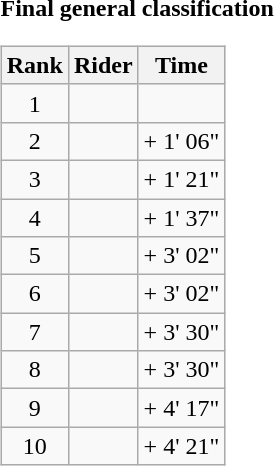<table>
<tr>
<td><strong>Final general classification</strong><br><table class="wikitable">
<tr>
<th scope="col">Rank</th>
<th scope="col">Rider</th>
<th scope="col">Time</th>
</tr>
<tr>
<td style="text-align:center;">1</td>
<td></td>
<td style="text-align:right;"></td>
</tr>
<tr>
<td style="text-align:center;">2</td>
<td></td>
<td style="text-align:right;">+ 1' 06"</td>
</tr>
<tr>
<td style="text-align:center;">3</td>
<td></td>
<td style="text-align:right;">+ 1' 21"</td>
</tr>
<tr>
<td style="text-align:center;">4</td>
<td></td>
<td style="text-align:right;">+ 1' 37"</td>
</tr>
<tr>
<td style="text-align:center;">5</td>
<td></td>
<td style="text-align:right;">+ 3' 02"</td>
</tr>
<tr>
<td style="text-align:center;">6</td>
<td></td>
<td style="text-align:right;">+ 3' 02"</td>
</tr>
<tr>
<td style="text-align:center;">7</td>
<td></td>
<td style="text-align:right;">+ 3' 30"</td>
</tr>
<tr>
<td style="text-align:center;">8</td>
<td></td>
<td style="text-align:right;">+ 3' 30"</td>
</tr>
<tr>
<td style="text-align:center;">9</td>
<td></td>
<td style="text-align:right;">+ 4' 17"</td>
</tr>
<tr>
<td style="text-align:center;">10</td>
<td></td>
<td style="text-align:right;">+ 4' 21"</td>
</tr>
</table>
</td>
</tr>
</table>
